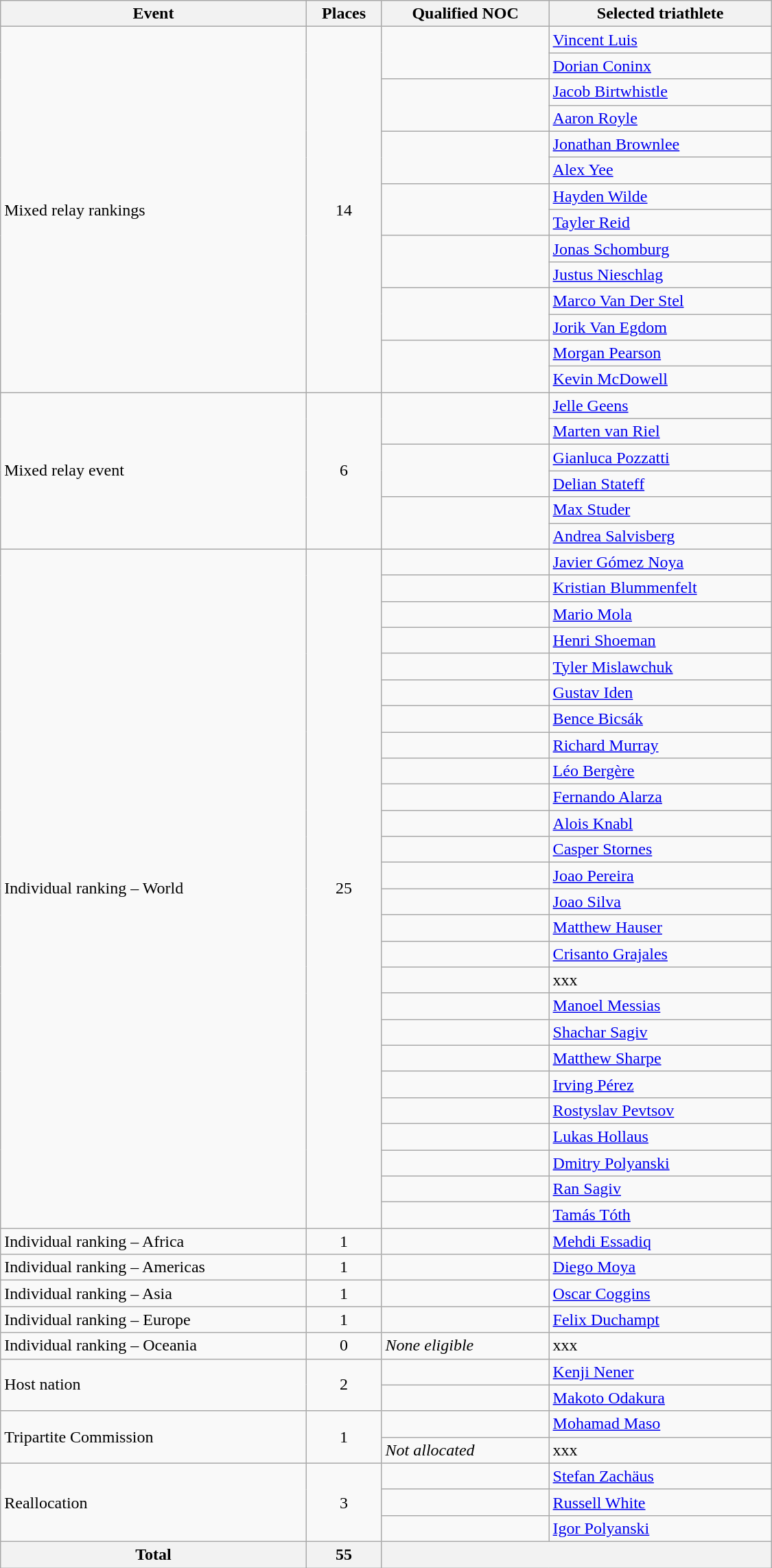<table class="wikitable"  width=750>
<tr>
<th>Event</th>
<th>Places</th>
<th>Qualified NOC</th>
<th>Selected triathlete</th>
</tr>
<tr>
<td rowspan=14>Mixed relay rankings</td>
<td rowspan=14 align=center>14</td>
<td rowspan="2"></td>
<td><a href='#'>Vincent Luis</a></td>
</tr>
<tr>
<td><a href='#'>Dorian Coninx</a></td>
</tr>
<tr>
<td rowspan="2"></td>
<td><a href='#'>Jacob Birtwhistle</a></td>
</tr>
<tr>
<td><a href='#'>Aaron Royle</a></td>
</tr>
<tr>
<td rowspan="2"></td>
<td><a href='#'>Jonathan Brownlee</a></td>
</tr>
<tr>
<td><a href='#'>Alex Yee</a></td>
</tr>
<tr>
<td rowspan="2"></td>
<td><a href='#'>Hayden Wilde</a></td>
</tr>
<tr>
<td><a href='#'>Tayler Reid</a></td>
</tr>
<tr>
<td rowspan="2"></td>
<td><a href='#'>Jonas Schomburg</a></td>
</tr>
<tr>
<td><a href='#'>Justus Nieschlag</a></td>
</tr>
<tr>
<td rowspan="2"></td>
<td><a href='#'>Marco Van Der Stel</a></td>
</tr>
<tr>
<td><a href='#'>Jorik Van Egdom</a></td>
</tr>
<tr>
<td rowspan="2"></td>
<td><a href='#'>Morgan Pearson</a></td>
</tr>
<tr>
<td><a href='#'>Kevin McDowell</a></td>
</tr>
<tr>
<td rowspan=6>Mixed relay event</td>
<td rowspan="6" align="center">6</td>
<td rowspan="2"></td>
<td><a href='#'>Jelle Geens</a></td>
</tr>
<tr>
<td><a href='#'>Marten van Riel</a></td>
</tr>
<tr>
<td rowspan="2"></td>
<td><a href='#'>Gianluca Pozzatti</a></td>
</tr>
<tr>
<td><a href='#'>Delian Stateff</a></td>
</tr>
<tr>
<td rowspan="2"></td>
<td><a href='#'>Max Studer</a></td>
</tr>
<tr>
<td><a href='#'>Andrea Salvisberg</a></td>
</tr>
<tr>
<td rowspan=26>Individual ranking – World</td>
<td rowspan="26" align="center">25</td>
<td></td>
<td><a href='#'>Javier Gómez Noya</a></td>
</tr>
<tr>
<td></td>
<td><a href='#'>Kristian Blummenfelt</a></td>
</tr>
<tr>
<td></td>
<td><a href='#'>Mario Mola</a></td>
</tr>
<tr>
<td></td>
<td><a href='#'>Henri Shoeman</a></td>
</tr>
<tr>
<td></td>
<td><a href='#'>Tyler Mislawchuk</a></td>
</tr>
<tr>
<td></td>
<td><a href='#'>Gustav Iden</a></td>
</tr>
<tr>
<td></td>
<td><a href='#'>Bence Bicsák</a></td>
</tr>
<tr>
<td></td>
<td><a href='#'>Richard Murray</a></td>
</tr>
<tr>
<td></td>
<td><a href='#'>Léo Bergère</a></td>
</tr>
<tr>
<td></td>
<td><a href='#'>Fernando Alarza</a></td>
</tr>
<tr>
<td></td>
<td><a href='#'>Alois Knabl</a></td>
</tr>
<tr>
<td></td>
<td><a href='#'>Casper Stornes</a></td>
</tr>
<tr>
<td></td>
<td><a href='#'>Joao Pereira</a></td>
</tr>
<tr>
<td></td>
<td><a href='#'>Joao Silva</a></td>
</tr>
<tr>
<td></td>
<td><a href='#'>Matthew Hauser</a></td>
</tr>
<tr>
<td></td>
<td><a href='#'>Crisanto Grajales</a></td>
</tr>
<tr>
<td><s></s></td>
<td>xxx</td>
</tr>
<tr>
<td></td>
<td><a href='#'>Manoel Messias</a></td>
</tr>
<tr>
<td></td>
<td><a href='#'>Shachar Sagiv</a></td>
</tr>
<tr>
<td></td>
<td><a href='#'>Matthew Sharpe</a></td>
</tr>
<tr>
<td></td>
<td><a href='#'>Irving Pérez</a></td>
</tr>
<tr>
<td></td>
<td><a href='#'>Rostyslav Pevtsov</a></td>
</tr>
<tr>
<td></td>
<td><a href='#'>Lukas Hollaus</a></td>
</tr>
<tr>
<td></td>
<td><a href='#'>Dmitry Polyanski</a></td>
</tr>
<tr>
<td></td>
<td><a href='#'>Ran Sagiv</a></td>
</tr>
<tr>
<td></td>
<td><a href='#'>Tamás Tóth</a></td>
</tr>
<tr>
<td>Individual ranking – Africa</td>
<td align=center>1</td>
<td></td>
<td><a href='#'>Mehdi Essadiq</a></td>
</tr>
<tr>
<td>Individual ranking – Americas</td>
<td align=center>1</td>
<td></td>
<td><a href='#'>Diego Moya</a></td>
</tr>
<tr>
<td>Individual ranking – Asia</td>
<td align=center>1</td>
<td></td>
<td><a href='#'>Oscar Coggins</a></td>
</tr>
<tr>
<td>Individual ranking – Europe</td>
<td align=center>1</td>
<td></td>
<td><a href='#'>Felix Duchampt</a></td>
</tr>
<tr>
<td>Individual ranking – Oceania</td>
<td align=center>0</td>
<td><em>None eligible</em></td>
<td>xxx</td>
</tr>
<tr>
<td rowspan=2>Host nation</td>
<td rowspan=2 align=center>2</td>
<td></td>
<td><a href='#'>Kenji Nener</a></td>
</tr>
<tr>
<td></td>
<td><a href='#'>Makoto Odakura</a></td>
</tr>
<tr>
<td rowspan=2>Tripartite Commission</td>
<td rowspan=2 align=center>1</td>
<td></td>
<td><a href='#'>Mohamad Maso</a></td>
</tr>
<tr>
<td><em>Not allocated</em></td>
<td>xxx</td>
</tr>
<tr>
<td rowspan=3>Reallocation</td>
<td rowspan=3 align=center>3</td>
<td></td>
<td><a href='#'>Stefan Zachäus</a></td>
</tr>
<tr>
<td></td>
<td><a href='#'>Russell White</a></td>
</tr>
<tr>
<td></td>
<td><a href='#'>Igor Polyanski</a></td>
</tr>
<tr>
<th>Total</th>
<th>55</th>
<th colspan=2></th>
</tr>
</table>
